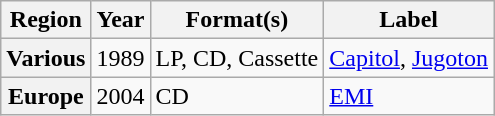<table class="wikitable plainrowheaders">
<tr>
<th scope="col">Region</th>
<th scope="col">Year</th>
<th scope="col">Format(s)</th>
<th scope="col">Label</th>
</tr>
<tr>
<th scope="row">Various</th>
<td>1989</td>
<td>LP, CD, Cassette</td>
<td><a href='#'>Capitol</a>, <a href='#'>Jugoton</a></td>
</tr>
<tr>
<th scope="row">Europe</th>
<td>2004</td>
<td>CD</td>
<td><a href='#'>EMI</a></td>
</tr>
</table>
